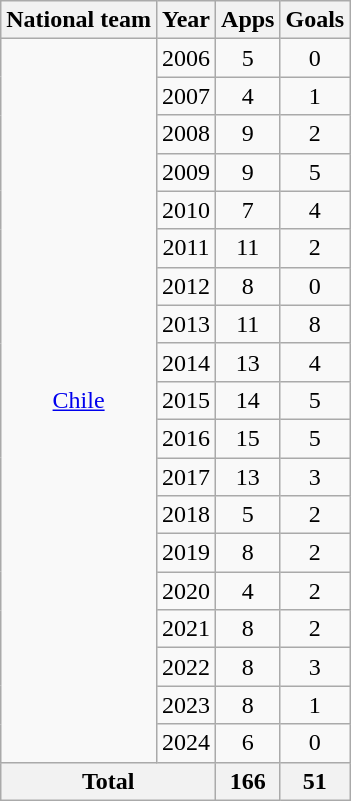<table class=wikitable style=text-align:center>
<tr>
<th>National team</th>
<th>Year</th>
<th>Apps</th>
<th>Goals</th>
</tr>
<tr>
<td rowspan=19><a href='#'>Chile</a></td>
<td>2006</td>
<td>5</td>
<td>0</td>
</tr>
<tr>
<td>2007</td>
<td>4</td>
<td>1</td>
</tr>
<tr>
<td>2008</td>
<td>9</td>
<td>2</td>
</tr>
<tr>
<td>2009</td>
<td>9</td>
<td>5</td>
</tr>
<tr>
<td>2010</td>
<td>7</td>
<td>4</td>
</tr>
<tr>
<td>2011</td>
<td>11</td>
<td>2</td>
</tr>
<tr>
<td>2012</td>
<td>8</td>
<td>0</td>
</tr>
<tr>
<td>2013</td>
<td>11</td>
<td>8</td>
</tr>
<tr>
<td>2014</td>
<td>13</td>
<td>4</td>
</tr>
<tr>
<td>2015</td>
<td>14</td>
<td>5</td>
</tr>
<tr>
<td>2016</td>
<td>15</td>
<td>5</td>
</tr>
<tr>
<td>2017</td>
<td>13</td>
<td>3</td>
</tr>
<tr>
<td>2018</td>
<td>5</td>
<td>2</td>
</tr>
<tr>
<td>2019</td>
<td>8</td>
<td>2</td>
</tr>
<tr>
<td>2020</td>
<td>4</td>
<td>2</td>
</tr>
<tr>
<td>2021</td>
<td>8</td>
<td>2</td>
</tr>
<tr>
<td>2022</td>
<td>8</td>
<td>3</td>
</tr>
<tr>
<td>2023</td>
<td>8</td>
<td>1</td>
</tr>
<tr>
<td>2024</td>
<td>6</td>
<td>0</td>
</tr>
<tr>
<th colspan=2>Total</th>
<th>166</th>
<th>51</th>
</tr>
</table>
